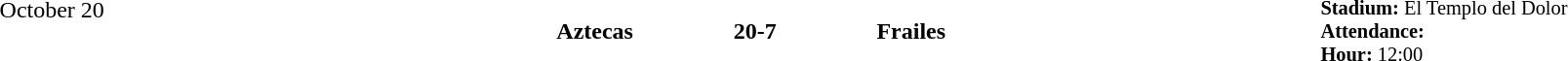<table style="width: 100%; background: transparent;" cellspacing="0">
<tr>
<td align=center valign=top rowspan=3 width=15%>October 20</td>
</tr>
<tr>
<td width=24% align=right><strong>Aztecas</strong></td>
<td align=center width=13%><strong>20-7</strong></td>
<td width=24%><strong>Frailes</strong></td>
<td style=font-size:85% rowspan=2 valign=top><strong>Stadium:</strong> El Templo del Dolor<br><strong>Attendance:</strong> <br><strong>Hour:</strong> 12:00</td>
</tr>
</table>
